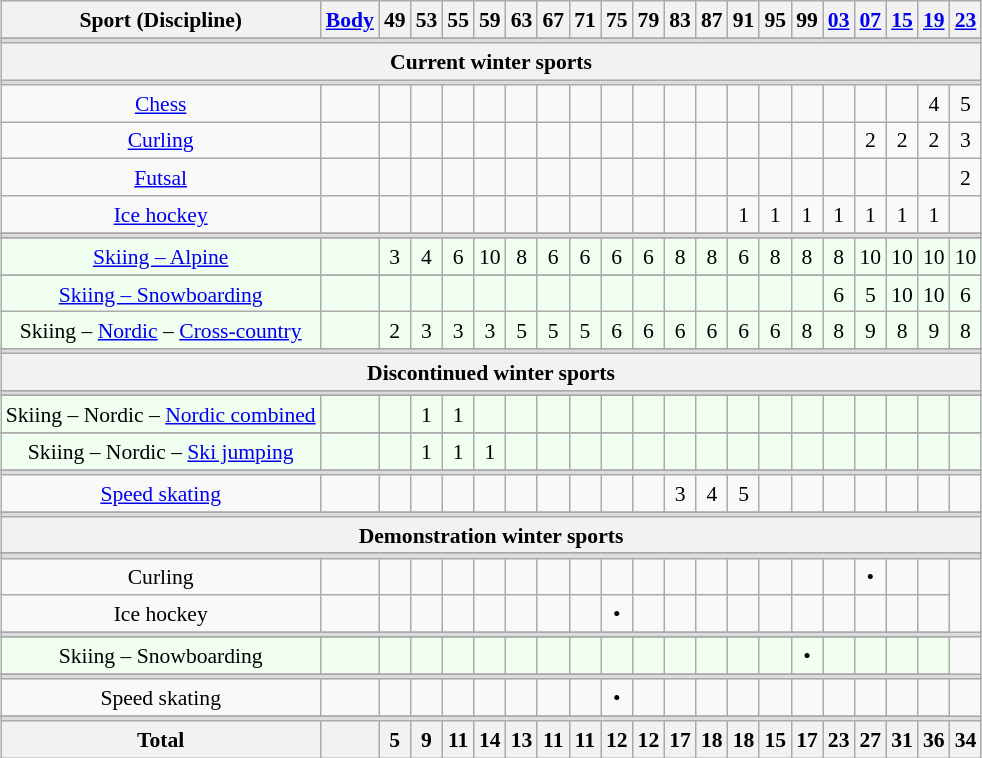<table class="wikitable" style="margin:0.5em auto;font-size:90%;line-height:1.25;text-align:center">
<tr>
<th>Sport (Discipline)</th>
<th><a href='#'>Body</a></th>
<th>49</th>
<th>53</th>
<th>55</th>
<th>59</th>
<th>63</th>
<th>67</th>
<th>71</th>
<th>75</th>
<th>79</th>
<th>83</th>
<th>87</th>
<th>91</th>
<th>95</th>
<th>99</th>
<th><a href='#'>03</a></th>
<th><a href='#'>07</a></th>
<th><a href='#'>15</a></th>
<th><a href='#'>19</a></th>
<th><a href='#'>23</a></th>
</tr>
<tr>
</tr>
<tr style="background:#ddd;">
<td colspan="24" style="font-size:0.2em; line-height:1px;"> </td>
</tr>
<tr>
<th colspan="21">Current winter sports</th>
</tr>
<tr style="background:#ddd;">
<td colspan="24" style="font-size:0.2em; line-height:1px;"> </td>
</tr>
<tr>
<td><a href='#'>Chess</a></td>
<td></td>
<td></td>
<td></td>
<td></td>
<td></td>
<td></td>
<td></td>
<td></td>
<td></td>
<td></td>
<td></td>
<td></td>
<td></td>
<td></td>
<td></td>
<td></td>
<td></td>
<td></td>
<td>4</td>
<td>5</td>
</tr>
<tr>
<td><a href='#'>Curling</a></td>
<td></td>
<td></td>
<td></td>
<td></td>
<td></td>
<td></td>
<td></td>
<td></td>
<td></td>
<td></td>
<td></td>
<td></td>
<td></td>
<td></td>
<td></td>
<td></td>
<td>2</td>
<td>2</td>
<td>2</td>
<td>3</td>
</tr>
<tr>
<td><a href='#'>Futsal</a></td>
<td></td>
<td></td>
<td></td>
<td></td>
<td></td>
<td></td>
<td></td>
<td></td>
<td></td>
<td></td>
<td></td>
<td></td>
<td></td>
<td></td>
<td></td>
<td></td>
<td></td>
<td></td>
<td></td>
<td>2</td>
</tr>
<tr>
<td><a href='#'>Ice hockey</a></td>
<td></td>
<td></td>
<td></td>
<td></td>
<td></td>
<td></td>
<td></td>
<td></td>
<td></td>
<td></td>
<td></td>
<td></td>
<td>1</td>
<td>1</td>
<td>1</td>
<td>1</td>
<td>1</td>
<td>1</td>
<td>1</td>
<td></td>
</tr>
<tr>
</tr>
<tr style="background:#ddd;">
<td colspan="24" style="font-size:0.2em; line-height:1px;"> </td>
</tr>
<tr>
</tr>
<tr style="background:honeyDew;">
<td><a href='#'>Skiing – Alpine</a></td>
<td></td>
<td>3</td>
<td>4</td>
<td>6</td>
<td>10</td>
<td>8</td>
<td>6</td>
<td>6</td>
<td>6</td>
<td>6</td>
<td>8</td>
<td>8</td>
<td>6</td>
<td>8</td>
<td>8</td>
<td>8</td>
<td>10</td>
<td>10</td>
<td>10</td>
<td>10</td>
</tr>
<tr>
</tr>
<tr>
</tr>
<tr style="background:honeyDew;">
<td><a href='#'>Skiing – Snowboarding</a></td>
<td></td>
<td></td>
<td></td>
<td></td>
<td></td>
<td></td>
<td></td>
<td></td>
<td></td>
<td></td>
<td></td>
<td></td>
<td></td>
<td></td>
<td></td>
<td>6</td>
<td>5</td>
<td>10</td>
<td>10</td>
<td>6</td>
</tr>
<tr style="background:honeyDew;">
<td>Skiing – <a href='#'>Nordic</a> – <a href='#'>Cross-country</a></td>
<td></td>
<td>2</td>
<td>3</td>
<td>3</td>
<td>3</td>
<td>5</td>
<td>5</td>
<td>5</td>
<td>6</td>
<td>6</td>
<td>6</td>
<td>6</td>
<td>6</td>
<td>6</td>
<td>8</td>
<td>8</td>
<td>9</td>
<td>8</td>
<td>9</td>
<td>8</td>
</tr>
<tr>
</tr>
<tr style="background:#ddd;">
<td colspan="24" style="font-size:0.2em; line-height:1px;"> </td>
</tr>
<tr>
<th colspan="21">Discontinued winter sports</th>
</tr>
<tr>
</tr>
<tr style="background:#ddd;">
<td colspan="24" style="font-size:0.2em; line-height:1px;"> </td>
</tr>
<tr>
</tr>
<tr style="background:honeyDew;">
<td>Skiing – Nordic – <a href='#'>Nordic combined</a></td>
<td></td>
<td></td>
<td>1</td>
<td>1</td>
<td></td>
<td></td>
<td></td>
<td></td>
<td></td>
<td></td>
<td></td>
<td></td>
<td></td>
<td></td>
<td></td>
<td></td>
<td></td>
<td></td>
<td></td>
<td></td>
</tr>
<tr>
</tr>
<tr style="background:honeyDew;">
<td>Skiing – Nordic – <a href='#'>Ski jumping</a></td>
<td></td>
<td></td>
<td>1</td>
<td>1</td>
<td>1</td>
<td></td>
<td></td>
<td></td>
<td></td>
<td></td>
<td></td>
<td></td>
<td></td>
<td></td>
<td></td>
<td></td>
<td></td>
<td></td>
<td></td>
<td></td>
</tr>
<tr>
</tr>
<tr style="background:#ddd;">
<td colspan="24" style="font-size:0.2em; line-height:1px;"> </td>
</tr>
<tr>
<td><a href='#'>Speed skating</a></td>
<td></td>
<td></td>
<td></td>
<td></td>
<td></td>
<td></td>
<td></td>
<td></td>
<td></td>
<td></td>
<td>3</td>
<td>4</td>
<td>5</td>
<td></td>
<td></td>
<td></td>
<td></td>
<td></td>
<td></td>
<td></td>
</tr>
<tr>
</tr>
<tr style="background:#ddd;">
<td colspan="24" style="font-size:0.2em; line-height:1px;"> </td>
</tr>
<tr>
<th colspan="21">Demonstration winter sports</th>
</tr>
<tr>
</tr>
<tr style="background:#ddd;">
<td colspan="24" style="font-size:0.2em; line-height:1px;"> </td>
</tr>
<tr>
<td>Curling</td>
<td></td>
<td></td>
<td></td>
<td></td>
<td></td>
<td></td>
<td></td>
<td></td>
<td></td>
<td></td>
<td></td>
<td></td>
<td></td>
<td></td>
<td></td>
<td></td>
<td>•</td>
<td></td>
<td></td>
</tr>
<tr>
<td>Ice hockey</td>
<td></td>
<td></td>
<td></td>
<td></td>
<td></td>
<td></td>
<td></td>
<td></td>
<td>•</td>
<td></td>
<td></td>
<td></td>
<td></td>
<td></td>
<td></td>
<td></td>
<td></td>
<td></td>
<td></td>
</tr>
<tr>
</tr>
<tr style="background:#ddd;">
<td colspan="24" style="font-size:0.2em; line-height:1px;"> </td>
</tr>
<tr>
</tr>
<tr style="background:honeyDew;">
<td>Skiing – Snowboarding</td>
<td></td>
<td></td>
<td></td>
<td></td>
<td></td>
<td></td>
<td></td>
<td></td>
<td></td>
<td></td>
<td></td>
<td></td>
<td></td>
<td></td>
<td>•</td>
<td></td>
<td></td>
<td></td>
<td></td>
</tr>
<tr>
</tr>
<tr style="background:#ddd;">
<td colspan="24" style="font-size:0.2em; line-height:1px;"> </td>
</tr>
<tr>
<td>Speed skating</td>
<td></td>
<td></td>
<td></td>
<td></td>
<td></td>
<td></td>
<td></td>
<td></td>
<td>•</td>
<td></td>
<td></td>
<td></td>
<td></td>
<td></td>
<td></td>
<td></td>
<td></td>
<td></td>
<td></td>
</tr>
<tr>
</tr>
<tr style="background:#ddd;">
<td colspan="24" style="font-size:0.2em; line-height:1px;"> </td>
</tr>
<tr>
<th>Total</th>
<th></th>
<th>5</th>
<th>9</th>
<th>11</th>
<th>14</th>
<th>13</th>
<th>11</th>
<th>11</th>
<th>12</th>
<th>12</th>
<th>17</th>
<th>18</th>
<th>18</th>
<th>15</th>
<th>17</th>
<th>23</th>
<th>27</th>
<th>31</th>
<th>36</th>
<th>34</th>
</tr>
</table>
